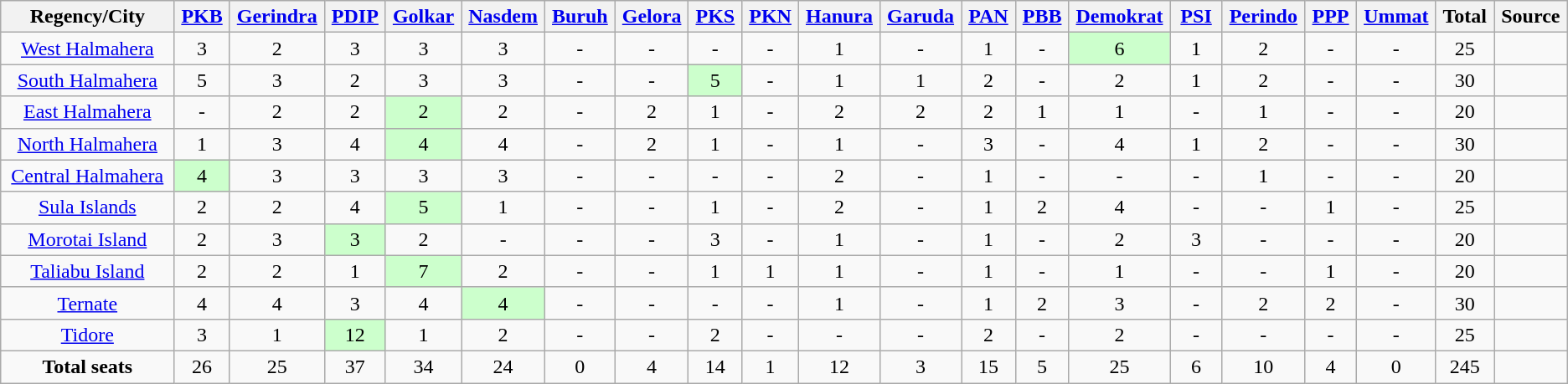<table class="wikitable sortable" style="text-align:center">
<tr>
<th scope=col width=10%>Regency/City</th>
<th scope=col width=3%><a href='#'>PKB</a></th>
<th scope=col width=3%><a href='#'>Gerindra</a></th>
<th scope=col width=3%><a href='#'>PDIP</a></th>
<th scope=col width=3%><a href='#'>Golkar</a></th>
<th scope=col width=3%><a href='#'>Nasdem</a></th>
<th scope=col width=3%><a href='#'>Buruh</a></th>
<th scope=col width=3%><a href='#'>Gelora</a></th>
<th scope=col width=3%><a href='#'>PKS</a></th>
<th scope=col width=3%><a href='#'>PKN</a></th>
<th scope=col width=3%><a href='#'>Hanura</a></th>
<th scope=col width=3%><a href='#'>Garuda</a></th>
<th scope=col width=3%><a href='#'>PAN</a></th>
<th scope=col width=3%><a href='#'>PBB</a></th>
<th scope=col width=3%><a href='#'>Demokrat</a></th>
<th scope=col width=3%><a href='#'>PSI</a></th>
<th scope=col width=3%><a href='#'>Perindo</a></th>
<th scope=col width=3%><a href='#'>PPP</a></th>
<th scope=col width=3%><a href='#'>Ummat</a></th>
<th scope=col width=3%>Total</th>
<th scope=col width=3%>Source</th>
</tr>
<tr>
<td><a href='#'>West Halmahera</a></td>
<td>3</td>
<td>2</td>
<td>3</td>
<td>3</td>
<td>3</td>
<td>-</td>
<td>-</td>
<td>-</td>
<td>-</td>
<td>1</td>
<td>-</td>
<td>1</td>
<td>-</td>
<td style="background:#cfc;">6</td>
<td>1</td>
<td>2</td>
<td>-</td>
<td>-</td>
<td>25</td>
<td></td>
</tr>
<tr>
<td><a href='#'>South Halmahera</a></td>
<td>5</td>
<td>3</td>
<td>2</td>
<td>3</td>
<td>3</td>
<td>-</td>
<td>-</td>
<td style="background:#cfc;">5</td>
<td>-</td>
<td>1</td>
<td>1</td>
<td>2</td>
<td>-</td>
<td>2</td>
<td>1</td>
<td>2</td>
<td>-</td>
<td>-</td>
<td>30</td>
<td></td>
</tr>
<tr>
<td><a href='#'>East Halmahera</a></td>
<td>-</td>
<td>2</td>
<td>2</td>
<td style="background:#cfc;">2</td>
<td>2</td>
<td>-</td>
<td>2</td>
<td>1</td>
<td>-</td>
<td>2</td>
<td>2</td>
<td>2</td>
<td>1</td>
<td>1</td>
<td>-</td>
<td>1</td>
<td>-</td>
<td>-</td>
<td>20</td>
<td></td>
</tr>
<tr>
<td><a href='#'>North Halmahera</a></td>
<td>1</td>
<td>3</td>
<td>4</td>
<td style="background:#cfc;">4</td>
<td>4</td>
<td>-</td>
<td>2</td>
<td>1</td>
<td>-</td>
<td>1</td>
<td>-</td>
<td>3</td>
<td>-</td>
<td>4</td>
<td>1</td>
<td>2</td>
<td>-</td>
<td>-</td>
<td>30</td>
<td></td>
</tr>
<tr>
<td><a href='#'>Central Halmahera</a></td>
<td style="background:#cfc;">4</td>
<td>3</td>
<td>3</td>
<td>3</td>
<td>3</td>
<td>-</td>
<td>-</td>
<td>-</td>
<td>-</td>
<td>2</td>
<td>-</td>
<td>1</td>
<td>-</td>
<td>-</td>
<td>-</td>
<td>1</td>
<td>-</td>
<td>-</td>
<td>20</td>
<td></td>
</tr>
<tr>
<td><a href='#'>Sula Islands</a></td>
<td>2</td>
<td>2</td>
<td>4</td>
<td style="background:#cfc;">5</td>
<td>1</td>
<td>-</td>
<td>-</td>
<td>1</td>
<td>-</td>
<td>2</td>
<td>-</td>
<td>1</td>
<td>2</td>
<td>4</td>
<td>-</td>
<td>-</td>
<td>1</td>
<td>-</td>
<td>25</td>
<td></td>
</tr>
<tr>
<td><a href='#'>Morotai Island</a></td>
<td>2</td>
<td>3</td>
<td style="background:#cfc;">3</td>
<td>2</td>
<td>-</td>
<td>-</td>
<td>-</td>
<td>3</td>
<td>-</td>
<td>1</td>
<td>-</td>
<td>1</td>
<td>-</td>
<td>2</td>
<td>3</td>
<td>-</td>
<td>-</td>
<td>-</td>
<td>20</td>
<td></td>
</tr>
<tr>
<td><a href='#'>Taliabu Island</a></td>
<td>2</td>
<td>2</td>
<td>1</td>
<td style="background:#cfc;">7</td>
<td>2</td>
<td>-</td>
<td>-</td>
<td>1</td>
<td>1</td>
<td>1</td>
<td>-</td>
<td>1</td>
<td>-</td>
<td>1</td>
<td>-</td>
<td>-</td>
<td>1</td>
<td>-</td>
<td>20</td>
<td></td>
</tr>
<tr>
<td><a href='#'>Ternate</a></td>
<td>4</td>
<td>4</td>
<td>3</td>
<td>4</td>
<td style="background:#cfc;">4</td>
<td>-</td>
<td>-</td>
<td>-</td>
<td>-</td>
<td>1</td>
<td>-</td>
<td>1</td>
<td>2</td>
<td>3</td>
<td>-</td>
<td>2</td>
<td>2</td>
<td>-</td>
<td>30</td>
<td></td>
</tr>
<tr>
<td><a href='#'>Tidore</a></td>
<td>3</td>
<td>1</td>
<td style="background:#cfc;">12</td>
<td>1</td>
<td>2</td>
<td>-</td>
<td>-</td>
<td>2</td>
<td>-</td>
<td>-</td>
<td>-</td>
<td>2</td>
<td>-</td>
<td>2</td>
<td>-</td>
<td>-</td>
<td>-</td>
<td>-</td>
<td>25</td>
<td></td>
</tr>
<tr>
<td><strong>Total seats</strong></td>
<td>26</td>
<td>25</td>
<td>37</td>
<td>34</td>
<td>24</td>
<td>0</td>
<td>4</td>
<td>14</td>
<td>1</td>
<td>12</td>
<td>3</td>
<td>15</td>
<td>5</td>
<td>25</td>
<td>6</td>
<td>10</td>
<td>4</td>
<td>0</td>
<td>245</td>
</tr>
</table>
